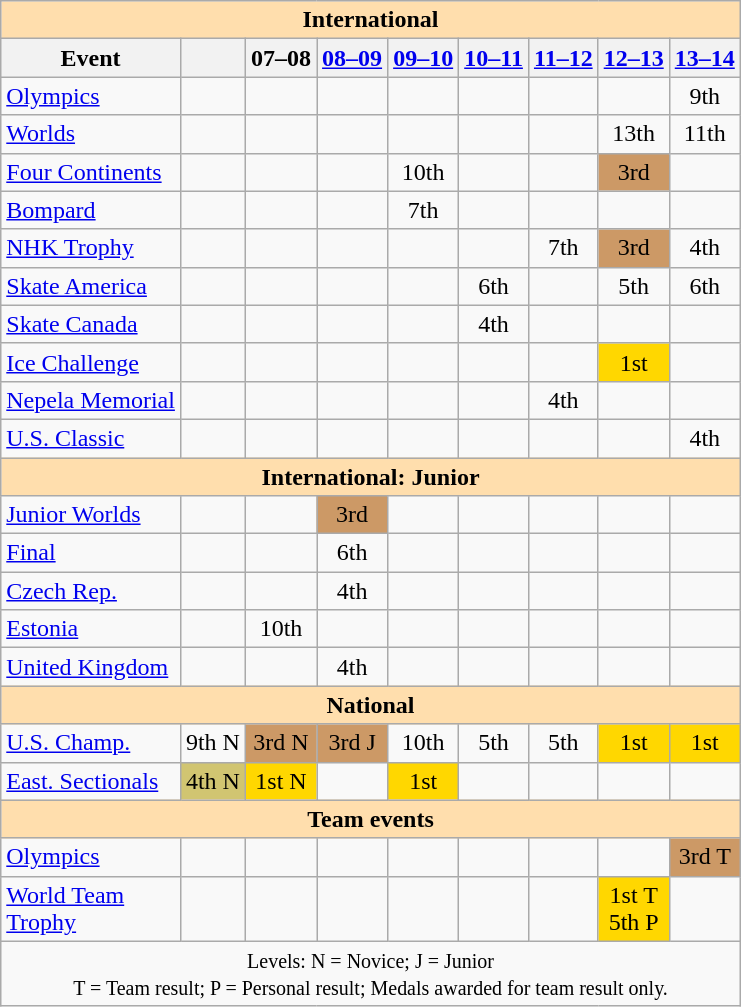<table class="wikitable" style="text-align:center">
<tr>
<th style="background-color: #ffdead; " colspan=9 align=center>International</th>
</tr>
<tr>
<th>Event</th>
<th></th>
<th>07–08</th>
<th><a href='#'>08–09</a></th>
<th><a href='#'>09–10</a></th>
<th><a href='#'>10–11</a></th>
<th><a href='#'>11–12</a></th>
<th><a href='#'>12–13</a></th>
<th><a href='#'>13–14</a></th>
</tr>
<tr>
<td align=left><a href='#'>Olympics</a></td>
<td></td>
<td></td>
<td></td>
<td></td>
<td></td>
<td></td>
<td></td>
<td>9th</td>
</tr>
<tr>
<td align=left><a href='#'>Worlds</a></td>
<td></td>
<td></td>
<td></td>
<td></td>
<td></td>
<td></td>
<td>13th</td>
<td>11th</td>
</tr>
<tr>
<td align=left><a href='#'>Four Continents</a></td>
<td></td>
<td></td>
<td></td>
<td>10th</td>
<td></td>
<td></td>
<td bgcolor=cc9966>3rd</td>
<td></td>
</tr>
<tr>
<td align=left> <a href='#'>Bompard</a></td>
<td></td>
<td></td>
<td></td>
<td>7th</td>
<td></td>
<td></td>
<td></td>
<td></td>
</tr>
<tr>
<td align=left> <a href='#'>NHK Trophy</a></td>
<td></td>
<td></td>
<td></td>
<td></td>
<td></td>
<td>7th</td>
<td bgcolor=cc9966>3rd</td>
<td>4th</td>
</tr>
<tr>
<td align=left> <a href='#'>Skate America</a></td>
<td></td>
<td></td>
<td></td>
<td></td>
<td>6th</td>
<td></td>
<td>5th</td>
<td>6th</td>
</tr>
<tr>
<td align=left> <a href='#'>Skate Canada</a></td>
<td></td>
<td></td>
<td></td>
<td></td>
<td>4th</td>
<td></td>
<td></td>
<td></td>
</tr>
<tr>
<td align=left><a href='#'>Ice Challenge</a></td>
<td></td>
<td></td>
<td></td>
<td></td>
<td></td>
<td></td>
<td bgcolor=gold>1st</td>
<td></td>
</tr>
<tr>
<td align=left><a href='#'>Nepela Memorial</a></td>
<td></td>
<td></td>
<td></td>
<td></td>
<td></td>
<td>4th</td>
<td></td>
<td></td>
</tr>
<tr>
<td align=left><a href='#'>U.S. Classic</a></td>
<td></td>
<td></td>
<td></td>
<td></td>
<td></td>
<td></td>
<td></td>
<td>4th</td>
</tr>
<tr>
<th style="background-color: #ffdead; " colspan=9 align=center>International: Junior</th>
</tr>
<tr>
<td align=left><a href='#'>Junior Worlds</a></td>
<td></td>
<td></td>
<td bgcolor=cc9966>3rd</td>
<td></td>
<td></td>
<td></td>
<td></td>
<td></td>
</tr>
<tr>
<td align=left> <a href='#'>Final</a></td>
<td></td>
<td></td>
<td>6th</td>
<td></td>
<td></td>
<td></td>
<td></td>
<td></td>
</tr>
<tr>
<td align=left> <a href='#'>Czech Rep.</a></td>
<td></td>
<td></td>
<td>4th</td>
<td></td>
<td></td>
<td></td>
<td></td>
<td></td>
</tr>
<tr>
<td align=left> <a href='#'>Estonia</a></td>
<td></td>
<td>10th</td>
<td></td>
<td></td>
<td></td>
<td></td>
<td></td>
<td></td>
</tr>
<tr>
<td align=left> <a href='#'>United Kingdom</a></td>
<td></td>
<td></td>
<td>4th</td>
<td></td>
<td></td>
<td></td>
<td></td>
<td></td>
</tr>
<tr>
<th style="background-color: #ffdead; " colspan=9 align=center>National</th>
</tr>
<tr>
<td align=left><a href='#'>U.S. Champ.</a></td>
<td>9th N</td>
<td bgcolor=cc9966>3rd N</td>
<td bgcolor=cc9966>3rd J</td>
<td>10th</td>
<td>5th</td>
<td>5th</td>
<td bgcolor=gold>1st</td>
<td bgcolor=gold>1st</td>
</tr>
<tr>
<td align=left><a href='#'>East. Sectionals</a></td>
<td bgcolor=d1c571>4th N</td>
<td bgcolor=gold>1st N</td>
<td></td>
<td bgcolor=gold>1st</td>
<td></td>
<td></td>
<td></td>
<td></td>
</tr>
<tr>
<th style="background-color: #ffdead; " colspan=9 align=center>Team events</th>
</tr>
<tr>
<td align=left><a href='#'>Olympics</a></td>
<td></td>
<td></td>
<td></td>
<td></td>
<td></td>
<td></td>
<td></td>
<td bgcolor=cc9966>3rd T</td>
</tr>
<tr>
<td align=left><a href='#'>World Team<br>Trophy</a></td>
<td></td>
<td></td>
<td></td>
<td></td>
<td></td>
<td></td>
<td bgcolor=gold>1st T <br>5th P</td>
<td></td>
</tr>
<tr>
<td colspan=9 align=center><small> Levels: N = Novice; J = Junior <br> T = Team result; P = Personal result; Medals awarded for team result only. </small></td>
</tr>
</table>
